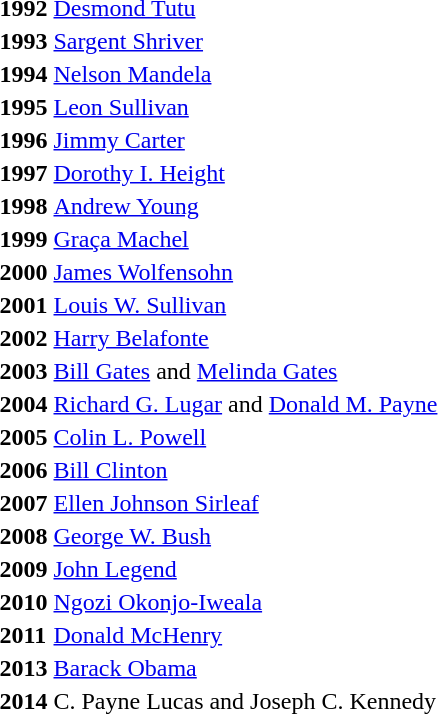<table>
<tr>
<td><strong>1992</strong></td>
<td><a href='#'>Desmond Tutu</a></td>
<td></td>
</tr>
<tr>
<td><strong>1993</strong></td>
<td><a href='#'>Sargent Shriver</a></td>
<td></td>
</tr>
<tr>
<td><strong>1994</strong></td>
<td><a href='#'>Nelson Mandela</a></td>
<td></td>
</tr>
<tr>
<td><strong>1995</strong></td>
<td><a href='#'>Leon Sullivan</a></td>
<td></td>
</tr>
<tr>
<td><strong>1996</strong></td>
<td><a href='#'>Jimmy Carter</a></td>
<td></td>
</tr>
<tr>
<td><strong>1997</strong></td>
<td><a href='#'>Dorothy I. Height</a></td>
<td></td>
</tr>
<tr>
<td><strong>1998</strong></td>
<td><a href='#'>Andrew Young</a></td>
<td></td>
</tr>
<tr>
<td><strong>1999</strong></td>
<td><a href='#'>Graça Machel</a></td>
<td></td>
</tr>
<tr>
<td><strong>2000</strong></td>
<td><a href='#'>James Wolfensohn</a></td>
<td></td>
</tr>
<tr>
<td><strong>2001</strong></td>
<td><a href='#'>Louis W. Sullivan</a></td>
<td></td>
</tr>
<tr>
<td><strong>2002</strong></td>
<td><a href='#'>Harry Belafonte</a></td>
<td></td>
</tr>
<tr>
<td><strong>2003</strong></td>
<td><a href='#'>Bill Gates</a> and <a href='#'>Melinda Gates</a></td>
<td></td>
</tr>
<tr>
<td><strong>2004</strong></td>
<td><a href='#'>Richard G. Lugar</a> and <a href='#'>Donald M. Payne</a></td>
<td></td>
</tr>
<tr>
<td><strong>2005</strong></td>
<td><a href='#'>Colin L. Powell</a></td>
<td></td>
</tr>
<tr>
<td><strong>2006</strong></td>
<td><a href='#'>Bill Clinton</a></td>
<td></td>
</tr>
<tr>
<td><strong>2007</strong></td>
<td><a href='#'>Ellen Johnson Sirleaf</a></td>
<td></td>
</tr>
<tr>
<td><strong>2008</strong></td>
<td><a href='#'>George W. Bush</a></td>
<td></td>
</tr>
<tr>
<td><strong>2009</strong></td>
<td><a href='#'>John Legend</a></td>
<td></td>
</tr>
<tr>
<td><strong>2010</strong></td>
<td><a href='#'>Ngozi Okonjo-Iweala</a></td>
<td></td>
</tr>
<tr>
<td><strong>2011</strong></td>
<td><a href='#'>Donald McHenry</a></td>
<td></td>
</tr>
<tr>
<td><strong>2013</strong></td>
<td><a href='#'>Barack Obama</a></td>
<td></td>
</tr>
<tr>
<td><strong>2014</strong></td>
<td>C. Payne Lucas and Joseph C. Kennedy</td>
<td></td>
</tr>
</table>
